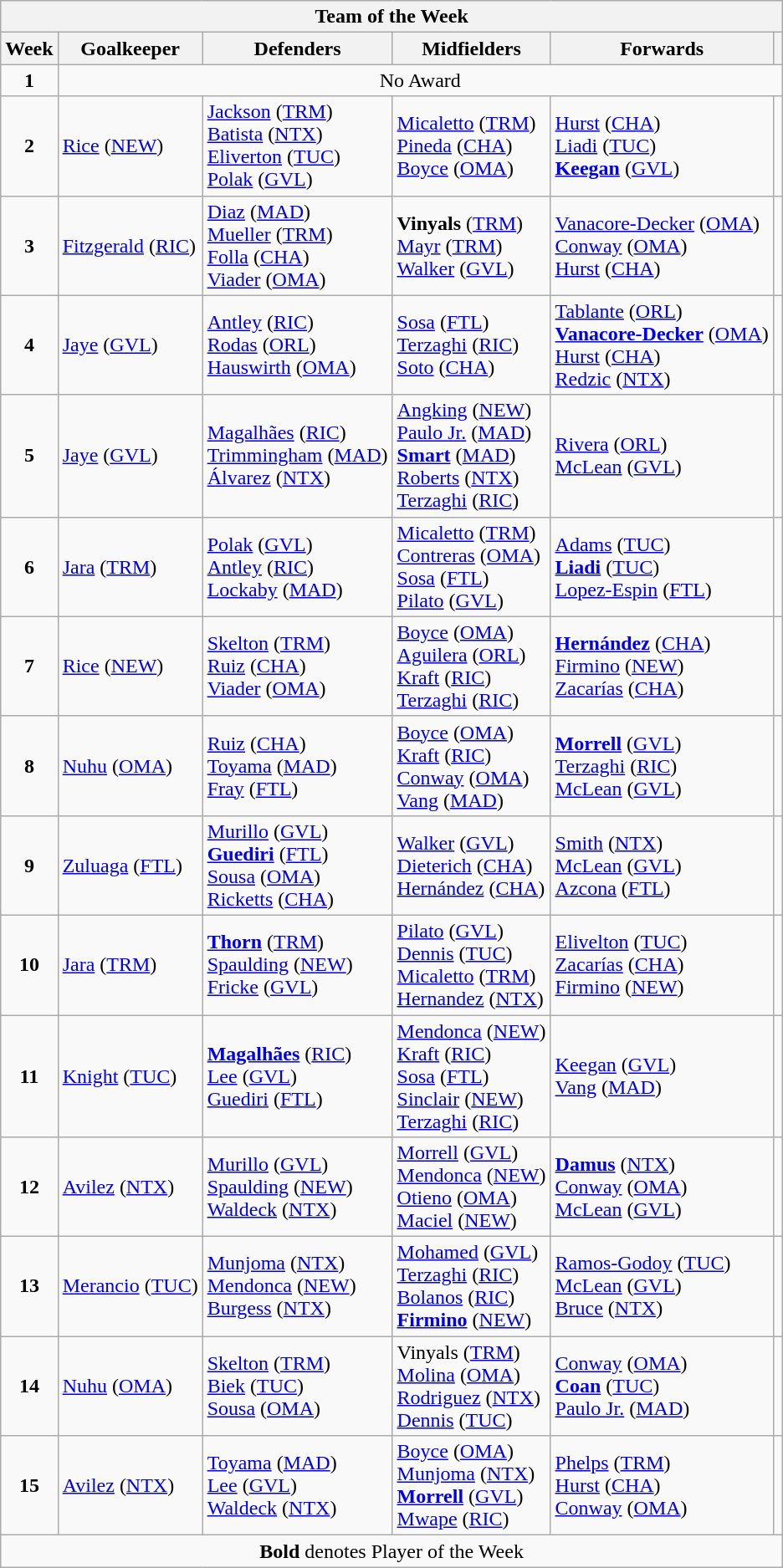<table class="wikitable collapsible collapsed">
<tr>
<th colspan="6">Team of the Week</th>
</tr>
<tr>
<th>Week</th>
<th>Goalkeeper</th>
<th>Defenders</th>
<th>Midfielders</th>
<th>Forwards</th>
<th></th>
</tr>
<tr>
<td style="text-align: center;"><strong>1</strong></td>
<td colspan=5 align=center>No Award</td>
</tr>
<tr>
<td style="text-align: center;"><strong>2</strong></td>
<td> <a href='#'>Rice</a> (<a href='#'>NEW</a>)</td>
<td> <a href='#'>Jackson</a> (<a href='#'>TRM</a>)<br> <a href='#'>Batista</a> (<a href='#'>NTX</a>)<br> <a href='#'>Eliverton</a> (<a href='#'>TUC</a>)<br> <a href='#'>Polak</a> (<a href='#'>GVL</a>)</td>
<td> <a href='#'>Micaletto</a> (<a href='#'>TRM</a>)<br> <a href='#'>Pineda</a> (<a href='#'>CHA</a>)<br> <a href='#'>Boyce</a> (<a href='#'>OMA</a>)</td>
<td> <a href='#'>Hurst</a> (<a href='#'>CHA</a>)<br> <a href='#'>Liadi</a> (<a href='#'>TUC</a>)<br> <strong><a href='#'>Keegan</a></strong> (<a href='#'>GVL</a>)</td>
<td style="text-align:center"></td>
</tr>
<tr>
<td style="text-align: center;"><strong>3</strong></td>
<td> <a href='#'>Fitzgerald</a> (<a href='#'>RIC</a>)</td>
<td> <a href='#'>Diaz</a> (<a href='#'>MAD</a>)<br> <a href='#'>Mueller</a> (<a href='#'>TRM</a>)<br> <a href='#'>Folla</a> (<a href='#'>CHA</a>)<br> <a href='#'>Viader</a> (<a href='#'>OMA</a>)</td>
<td> <strong>Vinyals</strong> (<a href='#'>TRM</a>)<br> <a href='#'>Mayr</a> (<a href='#'>TRM</a>)<br> <a href='#'>Walker</a> (<a href='#'>GVL</a>)</td>
<td> <a href='#'>Vanacore-Decker</a> (<a href='#'>OMA</a>)<br> <a href='#'>Conway</a> (<a href='#'>OMA</a>)<br> <a href='#'>Hurst</a> (<a href='#'>CHA</a>)</td>
<td style="text-align:center"></td>
</tr>
<tr>
<td style="text-align: center;"><strong>4</strong></td>
<td> <a href='#'>Jaye</a> (<a href='#'>GVL</a>)</td>
<td> <a href='#'>Antley</a> (<a href='#'>RIC</a>)<br> <a href='#'>Rodas</a> (<a href='#'>ORL</a>)<br> <a href='#'>Hauswirth</a> (<a href='#'>OMA</a>)</td>
<td> <a href='#'>Sosa</a> (<a href='#'>FTL</a>)<br> <a href='#'>Terzaghi</a> (<a href='#'>RIC</a>)<br> <a href='#'>Soto</a> (<a href='#'>CHA</a>)</td>
<td> <a href='#'>Tablante</a> (<a href='#'>ORL</a>)<br> <strong><a href='#'>Vanacore-Decker</a></strong> (<a href='#'>OMA</a>)<br> <a href='#'>Hurst</a> (<a href='#'>CHA</a>)<br> <a href='#'>Redzic</a> (<a href='#'>NTX</a>)</td>
<td style="text-align:center"></td>
</tr>
<tr>
<td style="text-align: center;"><strong>5</strong></td>
<td> <a href='#'>Jaye</a> (<a href='#'>GVL</a>)</td>
<td> <a href='#'>Magalhães</a> (<a href='#'>RIC</a>)<br> <a href='#'>Trimmingham</a> (<a href='#'>MAD</a>)<br> <a href='#'>Álvarez</a> (<a href='#'>NTX</a>)</td>
<td> <a href='#'>Angking</a> (<a href='#'>NEW</a>)<br> <a href='#'>Paulo Jr.</a> (<a href='#'>MAD</a>)<br> <strong><a href='#'>Smart</a></strong> (<a href='#'>MAD</a>)<br> <a href='#'>Roberts</a> (<a href='#'>NTX</a>)<br> <a href='#'>Terzaghi</a> (<a href='#'>RIC</a>)</td>
<td> <a href='#'>Rivera</a> (<a href='#'>ORL</a>)<br> <a href='#'>McLean</a> (<a href='#'>GVL</a>)</td>
<td style="text-align:center"></td>
</tr>
<tr>
<td style="text-align: center;"><strong>6</strong></td>
<td> <a href='#'>Jara</a> (<a href='#'>TRM</a>)</td>
<td> <a href='#'>Polak</a> (<a href='#'>GVL</a>)<br> <a href='#'>Antley</a> (<a href='#'>RIC</a>)<br> <a href='#'>Lockaby</a> (<a href='#'>MAD</a>)</td>
<td> <a href='#'>Micaletto</a> (<a href='#'>TRM</a>)<br> <a href='#'>Contreras</a> (<a href='#'>OMA</a>)<br> <a href='#'>Sosa</a> (<a href='#'>FTL</a>)<br> <a href='#'>Pilato</a> (<a href='#'>GVL</a>)</td>
<td> <a href='#'>Adams</a> (<a href='#'>TUC</a>)<br> <strong><a href='#'>Liadi</a></strong> (<a href='#'>TUC</a>)<br> <a href='#'>Lopez-Espin</a> (<a href='#'>FTL</a>)</td>
<td style="text-align:center"></td>
</tr>
<tr>
<td style="text-align: center;"><strong>7</strong></td>
<td> <a href='#'>Rice</a> (<a href='#'>NEW</a>)</td>
<td> <a href='#'>Skelton</a> (<a href='#'>TRM</a>)<br> <a href='#'>Ruiz</a> (<a href='#'>CHA</a>)<br> <a href='#'>Viader</a> (<a href='#'>OMA</a>)</td>
<td> <a href='#'>Boyce</a> (<a href='#'>OMA</a>)<br> <a href='#'>Aguilera</a> (<a href='#'>ORL</a>)<br> <a href='#'>Kraft</a> (<a href='#'>RIC</a>)<br> <a href='#'>Terzaghi</a> (<a href='#'>RIC</a>)</td>
<td> <strong><a href='#'>Hernández</a></strong> (<a href='#'>CHA</a>)<br> <a href='#'>Firmino</a> (<a href='#'>NEW</a>)<br> <a href='#'>Zacarías</a> (<a href='#'>CHA</a>)</td>
<td style="text-align:center"></td>
</tr>
<tr>
<td style="text-align: center;"><strong>8</strong></td>
<td> <a href='#'>Nuhu</a> (<a href='#'>OMA</a>)</td>
<td> <a href='#'>Ruiz</a> (<a href='#'>CHA</a>)<br> <a href='#'>Toyama</a> (<a href='#'>MAD</a>)<br> <a href='#'>Fray</a> (<a href='#'>FTL</a>)</td>
<td> <a href='#'>Boyce</a> (<a href='#'>OMA</a>)<br> <a href='#'>Kraft</a> (<a href='#'>RIC</a>)<br> <a href='#'>Conway</a> (<a href='#'>OMA</a>)<br> <a href='#'>Vang</a> (<a href='#'>MAD</a>)</td>
<td> <strong><a href='#'>Morrell</a></strong> (<a href='#'>GVL</a>)<br> <a href='#'>Terzaghi</a> (<a href='#'>RIC</a>)<br> <a href='#'>McLean</a> (<a href='#'>GVL</a>)</td>
<td style="text-align:center"></td>
</tr>
<tr>
<td style="text-align: center;"><strong>9</strong></td>
<td> <a href='#'>Zuluaga</a> (<a href='#'>FTL</a>)</td>
<td> <a href='#'>Murillo</a> (<a href='#'>GVL</a>)<br> <strong><a href='#'>Guediri</a></strong> (<a href='#'>FTL</a>)<br> <a href='#'>Sousa</a> (<a href='#'>OMA</a>)<br> <a href='#'>Ricketts</a> (<a href='#'>CHA</a>)</td>
<td> <a href='#'>Walker</a> (<a href='#'>GVL</a>)<br> <a href='#'>Dieterich</a> (<a href='#'>CHA</a>)<br> <a href='#'>Hernández</a> (<a href='#'>CHA</a>)</td>
<td> <a href='#'>Smith</a> (<a href='#'>NTX</a>)<br> <a href='#'>McLean</a> (<a href='#'>GVL</a>)<br> <a href='#'>Azcona</a> (<a href='#'>FTL</a>)</td>
<td style="text-align:center"></td>
</tr>
<tr>
<td style="text-align: center;"><strong>10</strong></td>
<td> <a href='#'>Jara</a> (<a href='#'>TRM</a>)</td>
<td> <strong><a href='#'>Thorn</a></strong> (<a href='#'>TRM</a>)<br> <a href='#'>Spaulding</a> (<a href='#'>NEW</a>)<br> <a href='#'>Fricke</a> (<a href='#'>GVL</a>)</td>
<td> <a href='#'>Pilato</a> (<a href='#'>GVL</a>)<br> <a href='#'>Dennis</a> (<a href='#'>TUC</a>)<br> <a href='#'>Micaletto</a> (<a href='#'>TRM</a>)<br> <a href='#'>Hernandez</a> (<a href='#'>NTX</a>)</td>
<td> <a href='#'>Elivelton</a> (<a href='#'>TUC</a>)<br> <a href='#'>Zacarías</a> (<a href='#'>CHA</a>)<br> <a href='#'>Firmino</a> (<a href='#'>NEW</a>)</td>
<td style="text-align:center"></td>
</tr>
<tr>
<td style="text-align: center;"><strong>11</strong></td>
<td> <a href='#'>Knight</a> (<a href='#'>TUC</a>)</td>
<td> <strong><a href='#'>Magalhães</a></strong> (<a href='#'>RIC</a>)<br> <a href='#'>Lee</a> (<a href='#'>GVL</a>)<br> <a href='#'>Guediri</a> (<a href='#'>FTL</a>)</td>
<td> <a href='#'>Mendonca</a> (<a href='#'>NEW</a>)<br> <a href='#'>Kraft</a> (<a href='#'>RIC</a>)<br> <a href='#'>Sosa</a> (<a href='#'>FTL</a>)<br> <a href='#'>Sinclair</a> (<a href='#'>NEW</a>)<br> <a href='#'>Terzaghi</a> (<a href='#'>RIC</a>)</td>
<td> <a href='#'>Keegan</a> (<a href='#'>GVL</a>)<br> <a href='#'>Vang</a> (<a href='#'>MAD</a>)</td>
<td style="text-align:center"></td>
</tr>
<tr>
<td style="text-align: center;"><strong>12</strong></td>
<td> <a href='#'>Avilez</a> (<a href='#'>NTX</a>)</td>
<td> <a href='#'>Murillo</a> (<a href='#'>GVL</a>)<br> <a href='#'>Spaulding</a> (<a href='#'>NEW</a>)<br> <a href='#'>Waldeck</a> (<a href='#'>NTX</a>)</td>
<td> <a href='#'>Morrell</a> (<a href='#'>GVL</a>)<br> <a href='#'>Mendonca</a> (<a href='#'>NEW</a>)<br> <a href='#'>Otieno</a> (<a href='#'>OMA</a>)<br> <a href='#'>Maciel</a> (<a href='#'>NEW</a>)</td>
<td> <strong><a href='#'>Damus</a></strong> (<a href='#'>NTX</a>)<br> <a href='#'>Conway</a> (<a href='#'>OMA</a>)<br> <a href='#'>McLean</a> (<a href='#'>GVL</a>)</td>
<td style="text-align:center"></td>
</tr>
<tr>
<td style="text-align: center;"><strong>13</strong></td>
<td> <a href='#'>Merancio</a> (<a href='#'>TUC</a>)</td>
<td> <a href='#'>Munjoma</a> (<a href='#'>NTX</a>)<br> <a href='#'>Mendonca</a> (<a href='#'>NEW</a>)<br> <a href='#'>Burgess</a> (<a href='#'>NTX</a>)</td>
<td> <a href='#'>Mohamed</a> (<a href='#'>GVL</a>)<br> <a href='#'>Terzaghi</a> (<a href='#'>RIC</a>)<br> <a href='#'>Bolanos</a> (<a href='#'>RIC</a>)<br> <strong><a href='#'>Firmino</a></strong> (<a href='#'>NEW</a>)</td>
<td> <a href='#'>Ramos-Godoy</a> (<a href='#'>TUC</a>)<br> <a href='#'>McLean</a> (<a href='#'>GVL</a>)<br> <a href='#'>Bruce</a> (<a href='#'>NTX</a>)</td>
<td style="text-align:center"></td>
</tr>
<tr>
<td style="text-align: center;"><strong>14</strong></td>
<td> <a href='#'>Nuhu</a> (<a href='#'>OMA</a>)</td>
<td> <a href='#'>Skelton</a> (<a href='#'>TRM</a>)<br> <a href='#'>Biek</a> (<a href='#'>TUC</a>)<br> <a href='#'>Sousa</a> (<a href='#'>OMA</a>)</td>
<td> Vinyals (<a href='#'>TRM</a>)<br> <a href='#'>Molina</a> (<a href='#'>OMA</a>)<br> <a href='#'>Rodriguez</a> (<a href='#'>NTX</a>)<br> <a href='#'>Dennis</a> (<a href='#'>TUC</a>)</td>
<td> <a href='#'>Conway</a> (<a href='#'>OMA</a>)<br> <strong><a href='#'>Coan</a></strong> (<a href='#'>TUC</a>)<br> <a href='#'>Paulo Jr.</a> (<a href='#'>MAD</a>)</td>
<td style="text-align:center"></td>
</tr>
<tr>
<td style="text-align: center;"><strong>15</strong></td>
<td> <a href='#'>Avilez</a> (<a href='#'>NTX</a>)</td>
<td> <a href='#'>Toyama</a> (<a href='#'>MAD</a>)<br> <a href='#'>Lee</a> (<a href='#'>GVL</a>)<br> <a href='#'>Waldeck</a> (<a href='#'>NTX</a>)</td>
<td> <a href='#'>Boyce</a> (<a href='#'>OMA</a>)<br> <a href='#'>Munjoma</a> (<a href='#'>NTX</a>)<br> <strong><a href='#'>Morrell</a></strong> (<a href='#'>GVL</a>)<br> <a href='#'>Mwape</a> (<a href='#'>RIC</a>)</td>
<td> <a href='#'>Phelps</a> (<a href='#'>TRM</a>)<br> <a href='#'>Hurst</a> (<a href='#'>CHA</a>)<br> <a href='#'>Conway</a> (<a href='#'>OMA</a>)</td>
<td style="text-align:center"></td>
</tr>
<tr>
<td colspan=6 style="text-align: center;"><strong>Bold</strong> denotes Player of the Week</td>
</tr>
</table>
